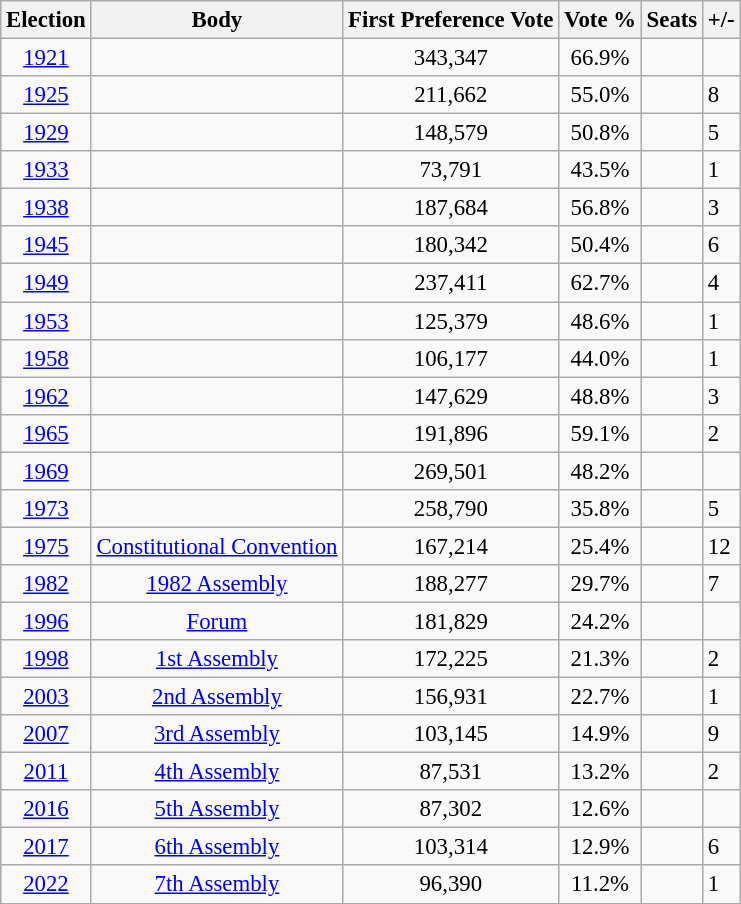<table class="wikitable sortable" style="font-size:95%">
<tr>
<th>Election</th>
<th>Body</th>
<th>First Preference Vote</th>
<th>Vote %</th>
<th>Seats</th>
<th>+/-</th>
</tr>
<tr>
<td align="center"><a href='#'>1921</a></td>
<td align="center"></td>
<td align="center">343,347</td>
<td align="center">66.9%</td>
<td align="left"></td>
<td></td>
</tr>
<tr>
<td align="center"><a href='#'>1925</a></td>
<td align="center"></td>
<td align="center">211,662</td>
<td align="center">55.0%</td>
<td align="left"></td>
<td> 8</td>
</tr>
<tr>
<td align="center"><a href='#'>1929</a></td>
<td align="center"></td>
<td align="center">148,579</td>
<td align="center">50.8%</td>
<td align="left"></td>
<td> 5</td>
</tr>
<tr>
<td align="center"><a href='#'>1933</a></td>
<td align="center"></td>
<td align="center">73,791</td>
<td align="center">43.5%</td>
<td align="left"></td>
<td> 1</td>
</tr>
<tr>
<td align="center"><a href='#'>1938</a></td>
<td align="center"></td>
<td align="center">187,684</td>
<td align="center">56.8%</td>
<td align="left"></td>
<td> 3</td>
</tr>
<tr>
<td align="center"><a href='#'>1945</a></td>
<td align="center"></td>
<td align="center">180,342</td>
<td align="center">50.4%</td>
<td align="left"></td>
<td> 6</td>
</tr>
<tr>
<td align="center"><a href='#'>1949</a></td>
<td align="center"></td>
<td align="center">237,411</td>
<td align="center">62.7%</td>
<td align="left"></td>
<td> 4</td>
</tr>
<tr>
<td align="center"><a href='#'>1953</a></td>
<td align="center"></td>
<td align="center">125,379</td>
<td align="center">48.6%</td>
<td align="left"></td>
<td> 1</td>
</tr>
<tr>
<td align="center"><a href='#'>1958</a></td>
<td align="center"></td>
<td align="center">106,177</td>
<td align="center">44.0%</td>
<td align="left"></td>
<td> 1</td>
</tr>
<tr>
<td align="center"><a href='#'>1962</a>  </td>
<td align="center"></td>
<td align="center">147,629</td>
<td align="center">48.8%</td>
<td align="left"></td>
<td> 3</td>
</tr>
<tr>
<td align="center"><a href='#'>1965</a></td>
<td align="center"></td>
<td align="center">191,896</td>
<td align="center">59.1%</td>
<td align="left"></td>
<td> 2</td>
</tr>
<tr>
<td align="center"><a href='#'>1969</a>  </td>
<td align="center"></td>
<td align="center">269,501</td>
<td align="center">48.2%</td>
<td align="left"></td>
<td></td>
</tr>
<tr>
<td align="center"><a href='#'>1973</a></td>
<td align="center"></td>
<td align="center">258,790</td>
<td align="center">35.8%</td>
<td align="left"></td>
<td> 5</td>
</tr>
<tr>
<td align="center"><a href='#'>1975</a></td>
<td align="center"><a href='#'>Constitutional Convention</a></td>
<td align="center">167,214</td>
<td align="center">25.4%</td>
<td align="left"></td>
<td> 12</td>
</tr>
<tr>
<td align="center"><a href='#'>1982</a></td>
<td align="center"><a href='#'>1982 Assembly</a></td>
<td align="center">188,277</td>
<td align="center">29.7%</td>
<td align="left"></td>
<td> 7</td>
</tr>
<tr>
<td align="center"><a href='#'>1996</a></td>
<td align="center"><a href='#'>Forum</a></td>
<td align="center">181,829</td>
<td align="center">24.2%</td>
<td align="left"></td>
<td></td>
</tr>
<tr>
<td align="center"><a href='#'>1998</a></td>
<td align="center"><a href='#'>1st Assembly</a></td>
<td align="center">172,225</td>
<td align="center">21.3%</td>
<td align="left"></td>
<td> 2</td>
</tr>
<tr>
<td align="center"><a href='#'>2003</a></td>
<td align="center"><a href='#'>2nd Assembly</a></td>
<td align="center">156,931</td>
<td align="center">22.7%</td>
<td align="left"></td>
<td> 1</td>
</tr>
<tr>
<td align="center"><a href='#'>2007</a></td>
<td align="center"><a href='#'>3rd Assembly</a></td>
<td align="center">103,145</td>
<td align="center">14.9%</td>
<td align="left"></td>
<td> 9</td>
</tr>
<tr>
<td align="center"><a href='#'>2011</a></td>
<td align="center"><a href='#'>4th Assembly</a></td>
<td align="center">87,531</td>
<td align="center">13.2%</td>
<td align="left"></td>
<td> 2</td>
</tr>
<tr>
<td align="center"><a href='#'>2016</a></td>
<td align="center"><a href='#'>5th Assembly</a></td>
<td align="center">87,302</td>
<td align="center">12.6%</td>
<td align="left"></td>
<td></td>
</tr>
<tr>
<td align="center"><a href='#'>2017</a></td>
<td align="center"><a href='#'>6th Assembly</a></td>
<td align="center">103,314</td>
<td align="center">12.9%</td>
<td align="left"></td>
<td> 6</td>
</tr>
<tr>
<td align="center"><a href='#'>2022</a></td>
<td align="center"><a href='#'>7th Assembly</a></td>
<td align="center">96,390</td>
<td align="center">11.2%</td>
<td align="left"></td>
<td> 1</td>
</tr>
</table>
